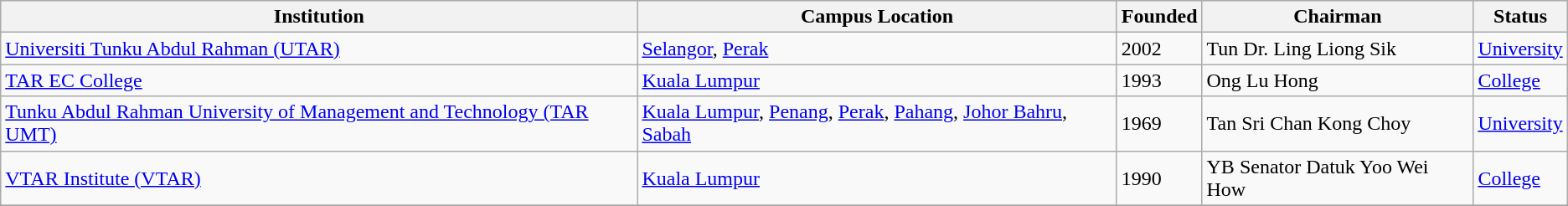<table class="wikitable sortable">
<tr>
<th>Institution</th>
<th>Campus Location</th>
<th>Founded</th>
<th>Chairman</th>
<th>Status</th>
</tr>
<tr>
<td><a href='#'>Universiti Tunku Abdul Rahman (UTAR)</a></td>
<td><a href='#'>Selangor</a>, <a href='#'>Perak</a></td>
<td>2002</td>
<td>Tun Dr. Ling Liong Sik</td>
<td><a href='#'>University</a></td>
</tr>
<tr>
<td><a href='#'>TAR EC College</a></td>
<td><a href='#'>Kuala Lumpur</a></td>
<td>1993</td>
<td>Ong Lu Hong</td>
<td><a href='#'>College</a></td>
</tr>
<tr>
<td><a href='#'>Tunku Abdul Rahman University of Management and Technology (TAR UMT)</a></td>
<td><a href='#'>Kuala Lumpur</a>, <a href='#'>Penang</a>, <a href='#'>Perak</a>, <a href='#'>Pahang</a>, <a href='#'>Johor Bahru</a>, <a href='#'>Sabah</a></td>
<td>1969</td>
<td>Tan Sri Chan Kong Choy</td>
<td><a href='#'>University</a></td>
</tr>
<tr>
<td><a href='#'>VTAR Institute (VTAR)</a></td>
<td><a href='#'>Kuala Lumpur</a></td>
<td>1990</td>
<td>YB Senator Datuk Yoo Wei How</td>
<td><a href='#'>College</a></td>
</tr>
<tr>
</tr>
</table>
